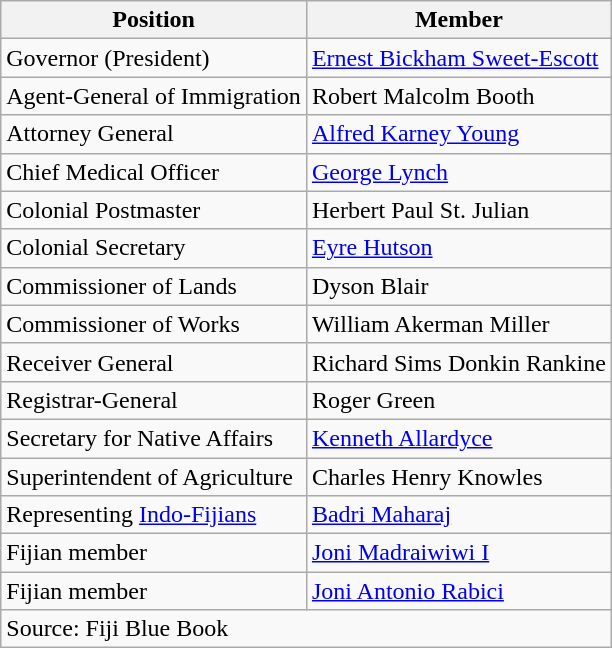<table class=wikitable>
<tr>
<th>Position</th>
<th>Member</th>
</tr>
<tr>
<td>Governor (President)</td>
<td><a href='#'>Ernest Bickham Sweet-Escott</a></td>
</tr>
<tr>
<td>Agent-General of Immigration</td>
<td>Robert Malcolm Booth</td>
</tr>
<tr>
<td>Attorney General</td>
<td><a href='#'>Alfred Karney Young</a></td>
</tr>
<tr>
<td>Chief Medical Officer</td>
<td><a href='#'>George Lynch</a></td>
</tr>
<tr>
<td>Colonial Postmaster</td>
<td>Herbert Paul St. Julian</td>
</tr>
<tr>
<td>Colonial Secretary</td>
<td><a href='#'>Eyre Hutson</a></td>
</tr>
<tr>
<td>Commissioner of Lands</td>
<td>Dyson Blair</td>
</tr>
<tr>
<td>Commissioner of Works</td>
<td>William Akerman Miller</td>
</tr>
<tr>
<td>Receiver General</td>
<td>Richard Sims Donkin Rankine</td>
</tr>
<tr>
<td>Registrar-General</td>
<td>Roger Green</td>
</tr>
<tr>
<td>Secretary for Native Affairs</td>
<td><a href='#'>Kenneth Allardyce</a></td>
</tr>
<tr>
<td>Superintendent of Agriculture</td>
<td>Charles Henry Knowles</td>
</tr>
<tr>
<td>Representing <a href='#'>Indo-Fijians</a></td>
<td><a href='#'>Badri Maharaj</a></td>
</tr>
<tr>
<td>Fijian member</td>
<td><a href='#'>Joni Madraiwiwi I</a></td>
</tr>
<tr>
<td>Fijian member</td>
<td><a href='#'>Joni Antonio Rabici</a></td>
</tr>
<tr>
<td colspan=2>Source: Fiji Blue Book</td>
</tr>
</table>
